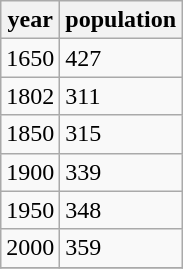<table class="wikitable">
<tr>
<th>year</th>
<th>population</th>
</tr>
<tr>
<td>1650</td>
<td>427</td>
</tr>
<tr>
<td>1802</td>
<td>311</td>
</tr>
<tr>
<td>1850</td>
<td>315</td>
</tr>
<tr>
<td>1900</td>
<td>339</td>
</tr>
<tr>
<td>1950</td>
<td>348</td>
</tr>
<tr>
<td>2000</td>
<td>359</td>
</tr>
<tr>
</tr>
</table>
